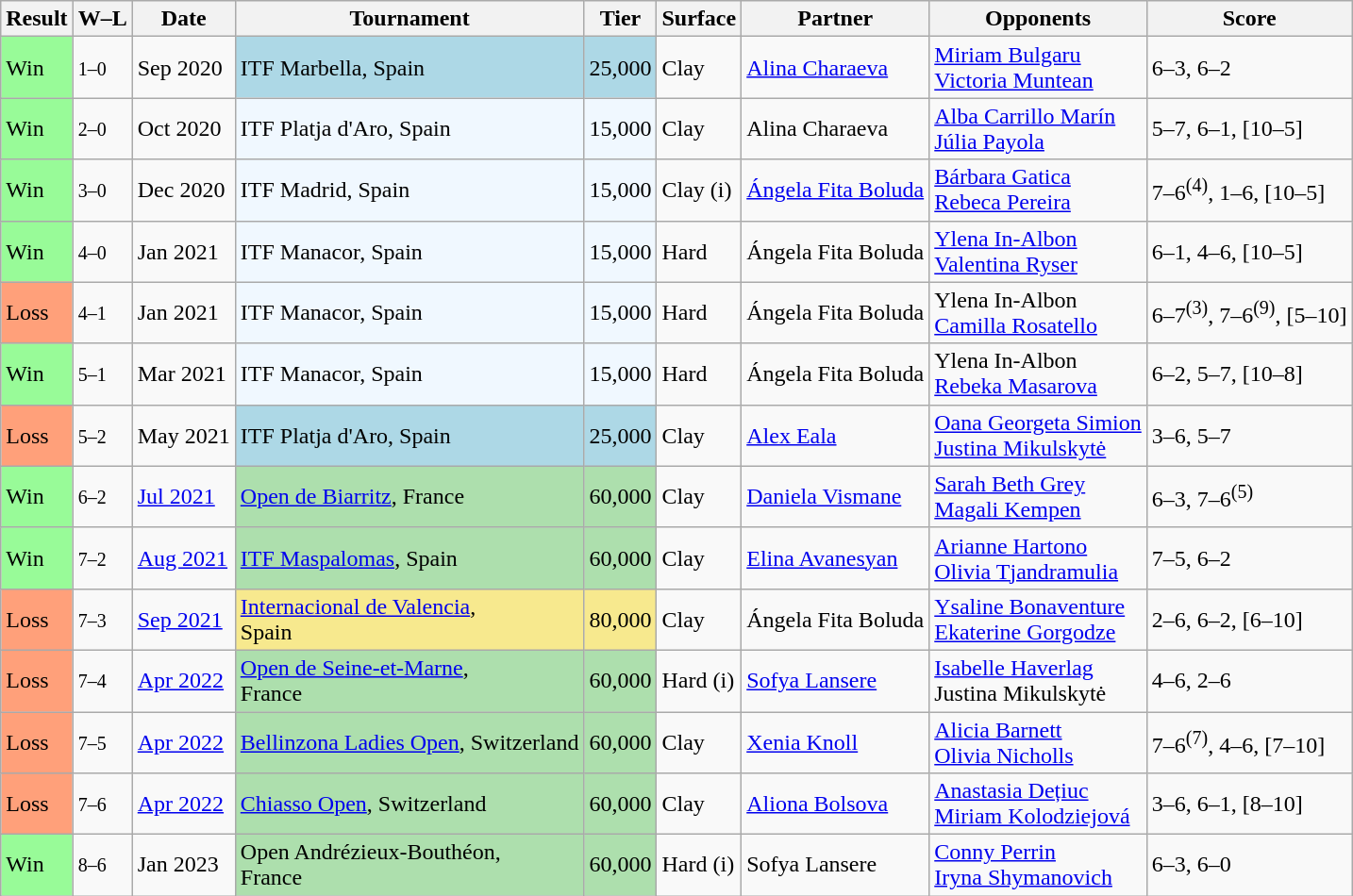<table class="sortable wikitable">
<tr>
<th>Result</th>
<th class="unsortable">W–L</th>
<th>Date</th>
<th>Tournament</th>
<th>Tier</th>
<th>Surface</th>
<th>Partner</th>
<th>Opponents</th>
<th class="unsortable">Score</th>
</tr>
<tr>
<td bgcolor="98FB98">Win</td>
<td><small>1–0</small></td>
<td>Sep 2020</td>
<td style="background:lightblue;">ITF Marbella, Spain</td>
<td style="background:lightblue;">25,000</td>
<td>Clay</td>
<td> <a href='#'>Alina Charaeva</a></td>
<td> <a href='#'>Miriam Bulgaru</a> <br>  <a href='#'>Victoria Muntean</a></td>
<td>6–3, 6–2</td>
</tr>
<tr>
<td bgcolor="98FB98">Win</td>
<td><small>2–0</small></td>
<td>Oct 2020</td>
<td style="background:#f0f8ff;">ITF Platja d'Aro, Spain</td>
<td style="background:#f0f8ff;">15,000</td>
<td>Clay</td>
<td> Alina Charaeva</td>
<td> <a href='#'>Alba Carrillo Marín</a> <br>  <a href='#'>Júlia Payola</a></td>
<td>5–7, 6–1, [10–5]</td>
</tr>
<tr>
<td bgcolor="98FB98">Win</td>
<td><small>3–0</small></td>
<td>Dec 2020</td>
<td style="background:#f0f8ff;">ITF Madrid, Spain</td>
<td style="background:#f0f8ff;">15,000</td>
<td>Clay (i)</td>
<td> <a href='#'>Ángela Fita Boluda</a></td>
<td> <a href='#'>Bárbara Gatica</a> <br>  <a href='#'>Rebeca Pereira</a></td>
<td>7–6<sup>(4)</sup>, 1–6, [10–5]</td>
</tr>
<tr>
<td bgcolor="98FB98">Win</td>
<td><small>4–0</small></td>
<td>Jan 2021</td>
<td style="background:#f0f8ff;">ITF Manacor, Spain</td>
<td style="background:#f0f8ff;">15,000</td>
<td>Hard</td>
<td> Ángela Fita Boluda</td>
<td> <a href='#'>Ylena In-Albon</a> <br>  <a href='#'>Valentina Ryser</a></td>
<td>6–1, 4–6, [10–5]</td>
</tr>
<tr>
<td bgcolor="ffa07a">Loss</td>
<td><small>4–1</small></td>
<td>Jan 2021</td>
<td style="background:#f0f8ff;">ITF Manacor, Spain</td>
<td style="background:#f0f8ff;">15,000</td>
<td>Hard</td>
<td> Ángela Fita Boluda</td>
<td> Ylena In-Albon <br>  <a href='#'>Camilla Rosatello</a></td>
<td>6–7<sup>(3)</sup>, 7–6<sup>(9)</sup>, [5–10]</td>
</tr>
<tr>
<td bgcolor="98FB98">Win</td>
<td><small>5–1</small></td>
<td>Mar 2021</td>
<td style="background:#f0f8ff;">ITF Manacor, Spain</td>
<td style="background:#f0f8ff;">15,000</td>
<td>Hard</td>
<td> Ángela Fita Boluda</td>
<td> Ylena In-Albon <br>  <a href='#'>Rebeka Masarova</a></td>
<td>6–2, 5–7, [10–8]</td>
</tr>
<tr>
<td style="background:#ffa07a;">Loss</td>
<td><small>5–2</small></td>
<td>May 2021</td>
<td style="background:lightblue;">ITF Platja d'Aro, Spain</td>
<td style="background:lightblue;">25,000</td>
<td>Clay</td>
<td> <a href='#'>Alex Eala</a></td>
<td> <a href='#'>Oana Georgeta Simion</a> <br>  <a href='#'>Justina Mikulskytė</a></td>
<td>3–6, 5–7</td>
</tr>
<tr>
<td bgcolor="98FB98">Win</td>
<td><small>6–2</small></td>
<td><a href='#'>Jul 2021</a></td>
<td style="background:#addfad;"><a href='#'>Open de Biarritz</a>, France</td>
<td style="background:#addfad;">60,000</td>
<td>Clay</td>
<td> <a href='#'>Daniela Vismane</a></td>
<td> <a href='#'>Sarah Beth Grey</a> <br>  <a href='#'>Magali Kempen</a></td>
<td>6–3, 7–6<sup>(5)</sup></td>
</tr>
<tr>
<td bgcolor=98FB98>Win</td>
<td><small>7–2</small></td>
<td><a href='#'>Aug 2021</a></td>
<td style="background:#addfad;"><a href='#'>ITF Maspalomas</a>, Spain</td>
<td style="background:#addfad;">60,000</td>
<td>Clay</td>
<td> <a href='#'>Elina Avanesyan</a></td>
<td> <a href='#'>Arianne Hartono</a> <br>  <a href='#'>Olivia Tjandramulia</a></td>
<td>7–5, 6–2</td>
</tr>
<tr>
<td style="background:#ffa07a;">Loss</td>
<td><small>7–3</small></td>
<td><a href='#'>Sep 2021</a></td>
<td bgcolor=#f7e98e><a href='#'>Internacional de Valencia</a>, <br>Spain</td>
<td bgcolor=#f7e98e>80,000</td>
<td>Clay</td>
<td> Ángela Fita Boluda</td>
<td> <a href='#'>Ysaline Bonaventure</a> <br>  <a href='#'>Ekaterine Gorgodze</a></td>
<td>2–6, 6–2, [6–10]</td>
</tr>
<tr>
<td style="background:#ffa07a;">Loss</td>
<td><small>7–4</small></td>
<td><a href='#'>Apr 2022</a></td>
<td bgcolor=#addfad><a href='#'>Open de Seine-et-Marne</a>, <br>France</td>
<td bgcolor=#addfad>60,000</td>
<td>Hard (i)</td>
<td> <a href='#'>Sofya Lansere</a></td>
<td> <a href='#'>Isabelle Haverlag</a> <br>  Justina Mikulskytė</td>
<td>4–6, 2–6</td>
</tr>
<tr>
<td style="background:#ffa07a;">Loss</td>
<td><small>7–5</small></td>
<td><a href='#'>Apr 2022</a></td>
<td bgcolor=addfad><a href='#'>Bellinzona Ladies Open</a>, Switzerland</td>
<td bgcolor=addfad>60,000</td>
<td>Clay</td>
<td> <a href='#'>Xenia Knoll</a></td>
<td> <a href='#'>Alicia Barnett</a> <br>  <a href='#'>Olivia Nicholls</a></td>
<td>7–6<sup>(7)</sup>, 4–6, [7–10]</td>
</tr>
<tr>
<td style="background:#ffa07a;">Loss</td>
<td><small>7–6</small></td>
<td><a href='#'>Apr 2022</a></td>
<td bgcolor=addfad><a href='#'>Chiasso Open</a>, Switzerland</td>
<td bgcolor=addfad>60,000</td>
<td>Clay</td>
<td> <a href='#'>Aliona Bolsova</a></td>
<td> <a href='#'>Anastasia Dețiuc</a> <br>  <a href='#'>Miriam Kolodziejová</a></td>
<td>3–6, 6–1, [8–10]</td>
</tr>
<tr>
<td bgcolor=98FB98>Win</td>
<td><small>8–6</small></td>
<td>Jan 2023</td>
<td bgcolor=addfad>Open Andrézieux-Bouthéon, <br>France</td>
<td bgcolor=addfad>60,000</td>
<td>Hard (i)</td>
<td> Sofya Lansere</td>
<td> <a href='#'>Conny Perrin</a> <br>  <a href='#'>Iryna Shymanovich</a></td>
<td>6–3, 6–0</td>
</tr>
</table>
